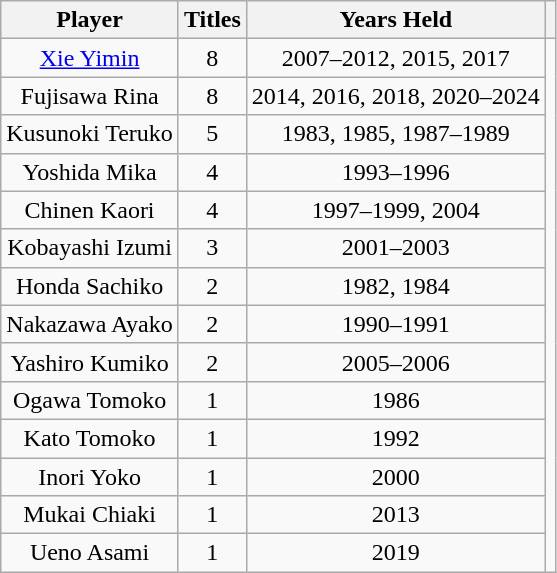<table class="wikitable sortable mw-collapsible mw-collapsed" style="text-align: center;">
<tr>
<th>Player</th>
<th>Titles</th>
<th>Years Held</th>
<th></th>
</tr>
<tr>
<td><a href='#'>Xie Yimin</a></td>
<td>8</td>
<td>2007–2012, 2015, 2017</td>
</tr>
<tr>
<td>Fujisawa Rina</td>
<td>8</td>
<td>2014, 2016, 2018, 2020–2024</td>
</tr>
<tr>
<td>Kusunoki Teruko</td>
<td>5</td>
<td>1983, 1985, 1987–1989</td>
</tr>
<tr>
<td>Yoshida Mika</td>
<td>4</td>
<td>1993–1996</td>
</tr>
<tr>
<td>Chinen Kaori</td>
<td>4</td>
<td>1997–1999, 2004</td>
</tr>
<tr>
<td>Kobayashi Izumi</td>
<td>3</td>
<td>2001–2003</td>
</tr>
<tr>
<td>Honda Sachiko</td>
<td>2</td>
<td>1982, 1984</td>
</tr>
<tr>
<td>Nakazawa Ayako</td>
<td>2</td>
<td>1990–1991</td>
</tr>
<tr>
<td>Yashiro Kumiko</td>
<td>2</td>
<td>2005–2006</td>
</tr>
<tr>
<td>Ogawa Tomoko</td>
<td>1</td>
<td>1986</td>
</tr>
<tr>
<td>Kato Tomoko</td>
<td>1</td>
<td>1992</td>
</tr>
<tr>
<td>Inori Yoko</td>
<td>1</td>
<td>2000</td>
</tr>
<tr>
<td>Mukai Chiaki</td>
<td>1</td>
<td>2013</td>
</tr>
<tr>
<td>Ueno Asami</td>
<td>1</td>
<td>2019</td>
</tr>
</table>
